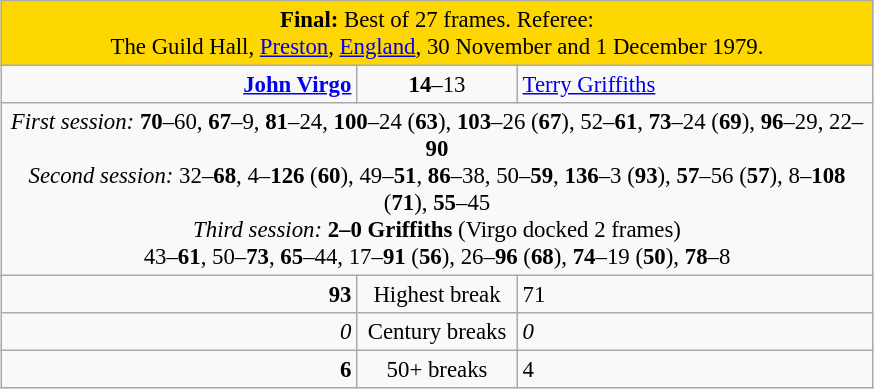<table class="wikitable" style="font-size: 95%; margin: 1em auto 1em auto;">
<tr>
<td colspan="3" align="center" bgcolor="#ffd700"><strong>Final:</strong> Best of 27 frames. Referee: <br>The Guild Hall, <a href='#'>Preston</a>, <a href='#'>England</a>, 30 November and 1 December 1979.</td>
</tr>
<tr>
<td width="230" align="right"><strong><a href='#'>John Virgo</a></strong><br></td>
<td width="100" align="center"><strong>14</strong>–13</td>
<td width="230"><a href='#'>Terry Griffiths</a><br></td>
</tr>
<tr>
<td colspan="3" align="center" style="font-size: 100%"><em>First session:</em> <strong>70</strong>–60, <strong>67</strong>–9, <strong>81</strong>–24, <strong>100</strong>–24 (<strong>63</strong>), <strong>103</strong>–26 (<strong>67</strong>), 52–<strong>61</strong>, <strong>73</strong>–24 (<strong>69</strong>), <strong>96</strong>–29, 22–<strong>90</strong><br><em>Second session:</em> 32–<strong>68</strong>, 4–<strong>126</strong> (<strong>60</strong>), 49–<strong>51</strong>, <strong>86</strong>–38, 50–<strong>59</strong>, <strong>136</strong>–3 (<strong>93</strong>), <strong>57</strong>–56 (<strong>57</strong>), 8–<strong>108</strong> (<strong>71</strong>), <strong>55</strong>–45<br><em>Third session:</em> <strong>2–0 Griffiths</strong> (Virgo docked 2 frames)<br>43–<strong>61</strong>, 50–<strong>73</strong>, <strong>65</strong>–44, 17–<strong>91</strong> (<strong>56</strong>), 26–<strong>96</strong> (<strong>68</strong>), <strong>74</strong>–19 (<strong>50</strong>), <strong>78</strong>–8</td>
</tr>
<tr>
<td align="right"><strong>93</strong></td>
<td align="center">Highest break</td>
<td>71</td>
</tr>
<tr>
<td align="right"><em>0</em></td>
<td align="center">Century breaks</td>
<td><em>0</em></td>
</tr>
<tr>
<td align="right"><strong>6</strong></td>
<td align="center">50+ breaks</td>
<td>4</td>
</tr>
</table>
